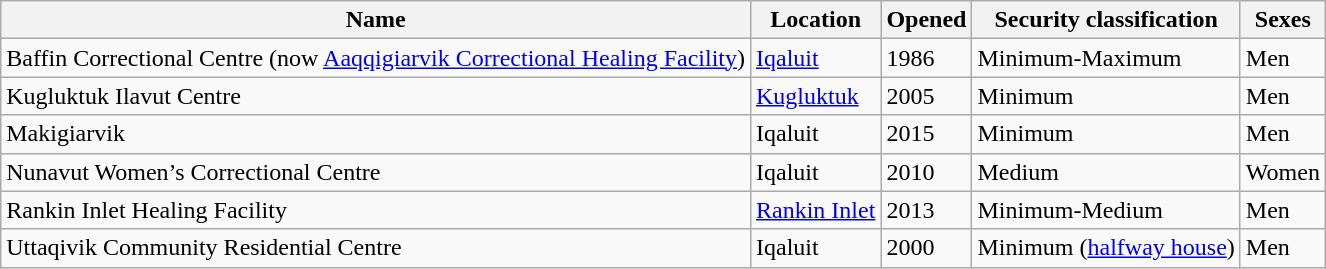<table class="wikitable">
<tr>
<th>Name</th>
<th>Location</th>
<th>Opened</th>
<th>Security classification</th>
<th>Sexes</th>
</tr>
<tr>
<td>Baffin Correctional Centre (now <a href='#'>Aaqqigiarvik Correctional Healing Facility</a>)</td>
<td><a href='#'>Iqaluit</a></td>
<td>1986</td>
<td>Minimum-Maximum</td>
<td>Men</td>
</tr>
<tr>
<td>Kugluktuk Ilavut Centre</td>
<td><a href='#'>Kugluktuk</a></td>
<td>2005</td>
<td>Minimum</td>
<td>Men</td>
</tr>
<tr>
<td>Makigiarvik</td>
<td>Iqaluit</td>
<td>2015</td>
<td>Minimum</td>
<td>Men</td>
</tr>
<tr>
<td>Nunavut Women’s Correctional Centre</td>
<td>Iqaluit</td>
<td>2010</td>
<td>Medium</td>
<td>Women</td>
</tr>
<tr>
<td>Rankin Inlet Healing Facility</td>
<td><a href='#'>Rankin Inlet</a></td>
<td>2013</td>
<td>Minimum-Medium</td>
<td>Men</td>
</tr>
<tr>
<td>Uttaqivik Community Residential Centre</td>
<td>Iqaluit</td>
<td>2000</td>
<td>Minimum (<a href='#'>halfway house</a>)</td>
<td>Men</td>
</tr>
</table>
